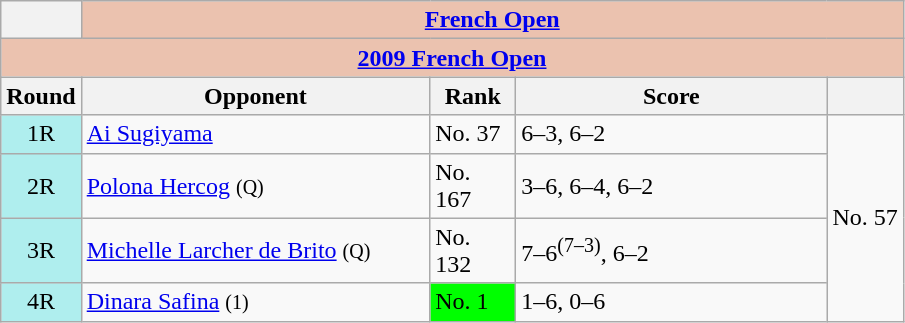<table class="wikitable collapsible collapsed">
<tr>
<th></th>
<th colspan=4 style="background:#ebc2af;"><a href='#'>French Open</a></th>
</tr>
<tr>
<th colspan=5 style="background:#ebc2af;"><a href='#'>2009 French Open</a></th>
</tr>
<tr>
<th>Round</th>
<th width=225>Opponent</th>
<th width=50>Rank</th>
<th width=200>Score</th>
<th></th>
</tr>
<tr>
<td style="text-align:center; background:#afeeee;">1R</td>
<td> <a href='#'>Ai Sugiyama</a></td>
<td>No. 37</td>
<td>6–3, 6–2</td>
<td rowspan=4>No. 57</td>
</tr>
<tr>
<td style="text-align:center; background:#afeeee;">2R</td>
<td> <a href='#'>Polona Hercog</a> <small>(Q)</small></td>
<td>No. 167</td>
<td>3–6, 6–4, 6–2</td>
</tr>
<tr>
<td style="text-align:center; background:#afeeee;">3R</td>
<td> <a href='#'>Michelle Larcher de Brito</a> <small>(Q)</small></td>
<td>No. 132</td>
<td>7–6<sup>(7–3)</sup>, 6–2</td>
</tr>
<tr>
<td style="text-align:center; background:#afeeee;">4R</td>
<td> <a href='#'>Dinara Safina</a> <small>(1)</small></td>
<td bgcolor=lime>No. 1</td>
<td>1–6, 0–6</td>
</tr>
</table>
